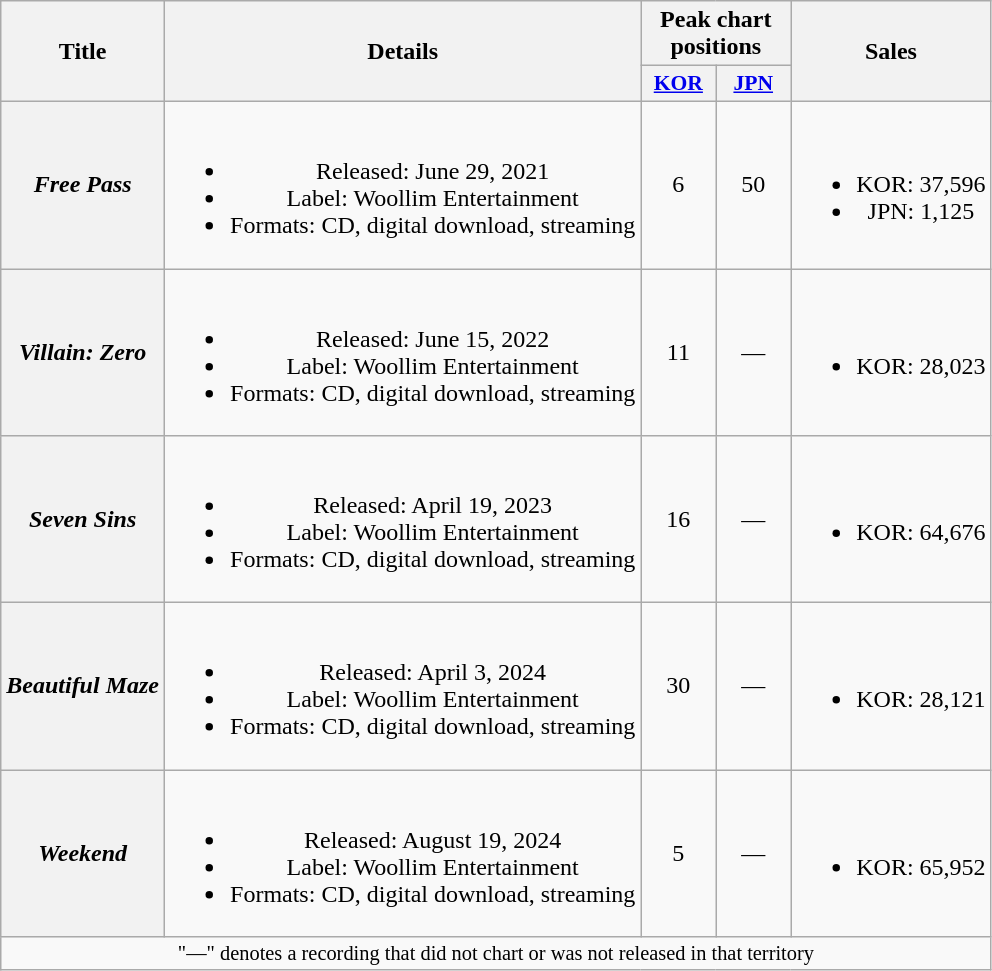<table class="wikitable plainrowheaders" style="text-align:center;">
<tr>
<th scope="col" rowspan="2">Title</th>
<th scope="col" rowspan="2">Details</th>
<th scope="col" colspan="2" style="width:5em;">Peak chart positions</th>
<th scope="col" rowspan="2">Sales</th>
</tr>
<tr>
<th scope="col" style="width:3em;font-size:90%;"><a href='#'>KOR</a><br></th>
<th scope="col" style="width:3em;font-size:90%;"><a href='#'>JPN</a><br></th>
</tr>
<tr>
<th scope="row"><em>Free Pass</em></th>
<td><br><ul><li>Released: June 29, 2021</li><li>Label: Woollim Entertainment</li><li>Formats: CD, digital download, streaming</li></ul></td>
<td>6</td>
<td>50</td>
<td><br><ul><li>KOR: 37,596</li><li>JPN: 1,125</li></ul></td>
</tr>
<tr>
<th scope="row"><em>Villain: Zero</em></th>
<td><br><ul><li>Released: June 15, 2022</li><li>Label: Woollim Entertainment</li><li>Formats: CD, digital download, streaming</li></ul></td>
<td>11</td>
<td>—</td>
<td><br><ul><li>KOR: 28,023</li></ul></td>
</tr>
<tr>
<th scope="row"><em>Seven Sins</em></th>
<td><br><ul><li>Released: April 19, 2023</li><li>Label: Woollim Entertainment</li><li>Formats: CD, digital download, streaming</li></ul></td>
<td>16</td>
<td>—</td>
<td><br><ul><li>KOR: 64,676</li></ul></td>
</tr>
<tr>
<th scope="row"><em>Beautiful Maze</em></th>
<td><br><ul><li>Released: April 3, 2024</li><li>Label: Woollim Entertainment</li><li>Formats: CD, digital download, streaming</li></ul></td>
<td>30</td>
<td>—</td>
<td><br><ul><li>KOR: 28,121</li></ul></td>
</tr>
<tr>
<th scope="row"><em>Weekend</em></th>
<td><br><ul><li>Released: August 19, 2024</li><li>Label: Woollim Entertainment</li><li>Formats: CD, digital download, streaming</li></ul></td>
<td>5</td>
<td>—</td>
<td><br><ul><li>KOR: 65,952</li></ul></td>
</tr>
<tr>
<td colspan="5" style="font-size:85%">"—" denotes a recording that did not chart or was not released in that territory</td>
</tr>
</table>
